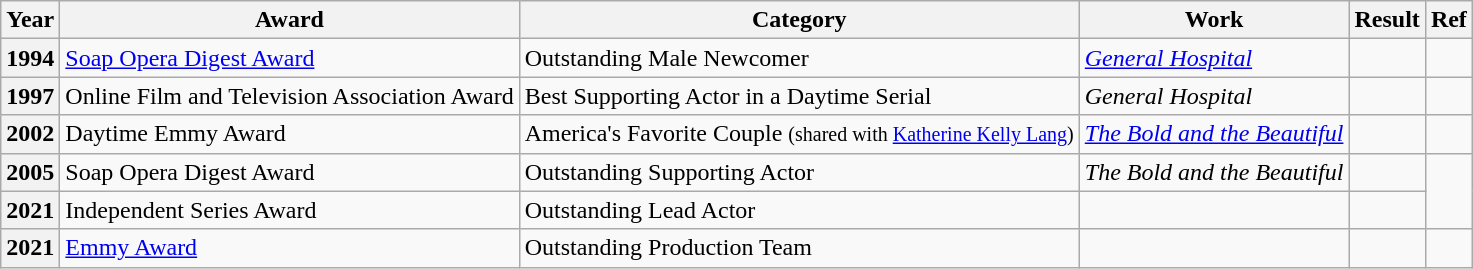<table class="wikitable sortable plainrowheaders">
<tr>
<th scope="col">Year</th>
<th scope="col">Award</th>
<th scope="col">Category</th>
<th scope="col">Work</th>
<th scope="col">Result</th>
<th scope="col">Ref</th>
</tr>
<tr>
<th scope="row" style="text-align: center;">1994</th>
<td><a href='#'>Soap Opera Digest Award</a></td>
<td>Outstanding Male Newcomer</td>
<td><em><a href='#'>General Hospital</a></em></td>
<td></td>
<td></td>
</tr>
<tr>
<th scope="row" style="text-align: center;">1997</th>
<td>Online Film and Television Association Award</td>
<td>Best Supporting Actor in a Daytime Serial</td>
<td><em>General Hospital</em></td>
<td></td>
<td style="text-align: center;"></td>
</tr>
<tr>
<th scope="row" style="text-align: center;">2002</th>
<td>Daytime Emmy Award</td>
<td>America's Favorite Couple <small>(shared with <a href='#'>Katherine Kelly Lang</a>) </small></td>
<td><em><a href='#'>The Bold and the Beautiful</a></em></td>
<td></td>
<td style="text-align: center;"></td>
</tr>
<tr>
<th scope="row" style="text-align: center;">2005</th>
<td>Soap Opera Digest Award</td>
<td>Outstanding Supporting Actor</td>
<td><em>The Bold and the Beautiful</em></td>
<td></td>
</tr>
<tr>
<th scope="row" style="text-align: center;">2021</th>
<td>Independent Series Award</td>
<td>Outstanding Lead Actor</td>
<td><em></em></td>
<td></td>
</tr>
<tr>
<th scope="row" style="text-align: center;">2021</th>
<td><a href='#'>Emmy Award</a></td>
<td>Outstanding Production Team</td>
<td><em></em></td>
<td></td>
<td></td>
</tr>
</table>
